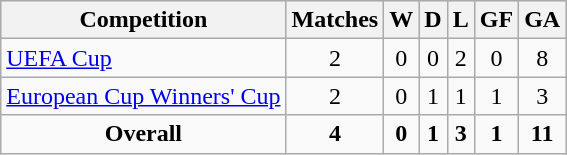<table class="wikitable plainrowheaders" style="text-align:center;">
<tr bgcolor="#E4E4E4">
<th style="border-bottom:1px solid #AAAAAA">Competition</th>
<th style="border-bottom:1px solid #AAAAAA" align="center">Matches</th>
<th style="border-bottom:1px solid #AAAAAA" align="center">W</th>
<th style="border-bottom:1px solid #AAAAAA" align="center">D</th>
<th style="border-bottom:1px solid #AAAAAA" align="center">L</th>
<th style="border-bottom:1px solid #AAAAAA" align="center">GF</th>
<th style="border-bottom:1px solid #AAAAAA" align="center">GA</th>
</tr>
<tr>
<td style="text-align:left;"><a href='#'>UEFA Cup</a></td>
<td>2</td>
<td>0</td>
<td>0</td>
<td>2</td>
<td>0</td>
<td>8</td>
</tr>
<tr>
<td style="text-align:left;"><a href='#'>European Cup Winners' Cup</a></td>
<td>2</td>
<td>0</td>
<td>1</td>
<td>1</td>
<td>1</td>
<td>3</td>
</tr>
<tr>
<td><strong>Overall</strong></td>
<td><strong>4</strong></td>
<td><strong>0</strong></td>
<td><strong>1</strong></td>
<td><strong>3</strong></td>
<td><strong>1</strong></td>
<td><strong>11</strong></td>
</tr>
</table>
